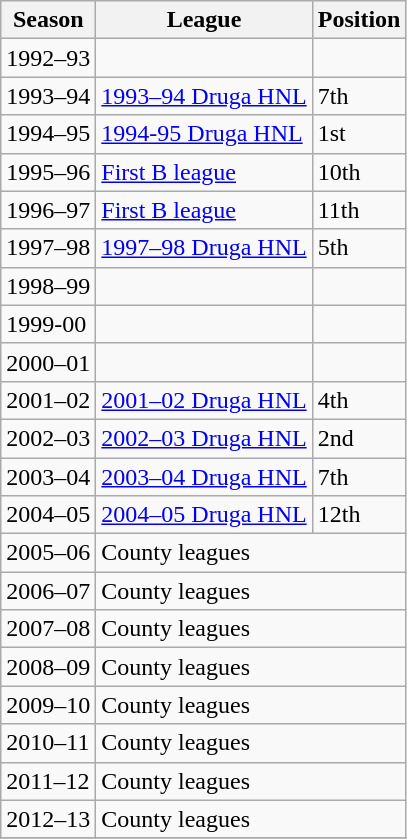<table class="wikitable">
<tr>
<th>Season</th>
<th>League</th>
<th>Position</th>
</tr>
<tr>
<td>1992–93</td>
<td></td>
<td></td>
</tr>
<tr>
<td>1993–94</td>
<td><a href='#'>1993–94 Druga HNL</a></td>
<td>7th</td>
</tr>
<tr>
<td>1994–95</td>
<td><a href='#'>1994-95 Druga HNL</a></td>
<td>1st</td>
</tr>
<tr>
<td>1995–96</td>
<td><a href='#'>First B league</a></td>
<td>10th</td>
</tr>
<tr>
<td>1996–97</td>
<td><a href='#'>First B league</a></td>
<td>11th</td>
</tr>
<tr>
<td>1997–98</td>
<td><a href='#'>1997–98 Druga HNL</a></td>
<td>5th</td>
</tr>
<tr>
<td>1998–99</td>
<td></td>
<td></td>
</tr>
<tr>
<td>1999-00</td>
<td></td>
<td></td>
</tr>
<tr>
<td>2000–01</td>
<td></td>
<td></td>
</tr>
<tr>
<td>2001–02</td>
<td><a href='#'>2001–02 Druga HNL</a></td>
<td>4th</td>
</tr>
<tr>
<td>2002–03</td>
<td><a href='#'>2002–03 Druga HNL</a></td>
<td>2nd</td>
</tr>
<tr>
<td>2003–04</td>
<td><a href='#'>2003–04 Druga HNL</a></td>
<td>7th</td>
</tr>
<tr>
<td>2004–05</td>
<td><a href='#'>2004–05 Druga HNL</a></td>
<td>12th</td>
</tr>
<tr>
<td>2005–06</td>
<td colspan=2>County leagues</td>
</tr>
<tr>
<td>2006–07</td>
<td colspan=2>County leagues</td>
</tr>
<tr>
<td>2007–08</td>
<td colspan=2>County leagues</td>
</tr>
<tr>
<td>2008–09</td>
<td colspan=2>County leagues</td>
</tr>
<tr>
<td>2009–10</td>
<td colspan=2>County leagues</td>
</tr>
<tr>
<td>2010–11</td>
<td colspan=2>County leagues</td>
</tr>
<tr>
<td>2011–12</td>
<td colspan=2>County leagues</td>
</tr>
<tr>
<td>2012–13</td>
<td colspan=2>County leagues</td>
</tr>
<tr>
</tr>
</table>
